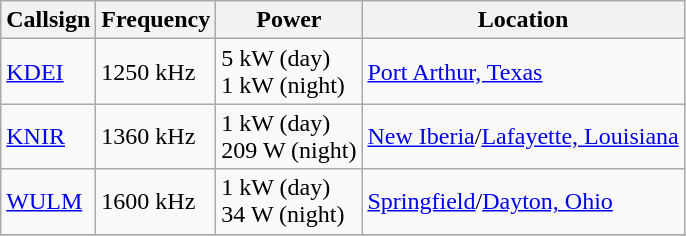<table class="wikitable">
<tr>
<th>Callsign</th>
<th>Frequency</th>
<th>Power</th>
<th>Location</th>
</tr>
<tr>
<td><a href='#'>KDEI</a></td>
<td>1250 kHz</td>
<td>5 kW (day)<br>1 kW (night)</td>
<td><a href='#'>Port Arthur, Texas</a></td>
</tr>
<tr>
<td><a href='#'>KNIR</a></td>
<td>1360 kHz</td>
<td>1 kW (day)<br>209 W (night)</td>
<td><a href='#'>New Iberia</a>/<a href='#'>Lafayette, Louisiana</a></td>
</tr>
<tr>
<td><a href='#'>WULM</a></td>
<td>1600 kHz</td>
<td>1 kW (day)<br>34 W (night)</td>
<td><a href='#'>Springfield</a>/<a href='#'>Dayton, Ohio</a></td>
</tr>
<tr>
</tr>
</table>
